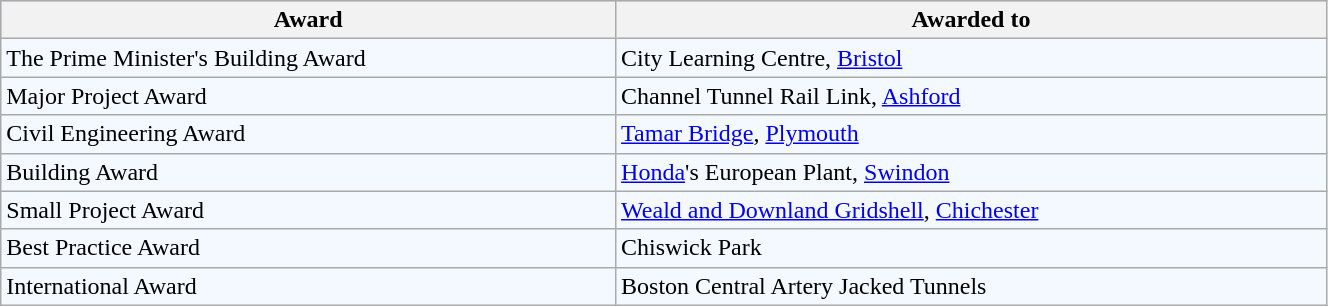<table class="wikitable mw-collapsible mw-collapsed" border="0" cellpadding="2" cellspacing="2" align="center" width="70%">
<tr bgcolor=#99CCFF>
<th align="left" valign="top">Award</th>
<th align="left" valign="top">Awarded to</th>
</tr>
<tr bgcolor=#F4F9FF>
<td>The Prime Minister's Building Award</td>
<td>City Learning Centre, <a href='#'>Bristol</a></td>
</tr>
<tr bgcolor=#F4F9FF>
<td>Major Project Award</td>
<td>Channel Tunnel Rail Link, <a href='#'>Ashford</a></td>
</tr>
<tr bgcolor=#F4F9FF>
<td>Civil Engineering Award</td>
<td><a href='#'>Tamar Bridge</a>, <a href='#'>Plymouth</a></td>
</tr>
<tr bgcolor=#F4F9FF>
<td>Building Award</td>
<td><a href='#'>Honda</a>'s European Plant, <a href='#'>Swindon</a></td>
</tr>
<tr bgcolor=#F4F9FF>
<td>Small Project Award</td>
<td><a href='#'>Weald and Downland Gridshell</a>, <a href='#'>Chichester</a></td>
</tr>
<tr bgcolor=#F4F9FF>
<td>Best Practice Award</td>
<td>Chiswick Park</td>
</tr>
<tr bgcolor=#F4F9FF>
<td>International Award</td>
<td>Boston Central Artery Jacked Tunnels</td>
</tr>
</table>
